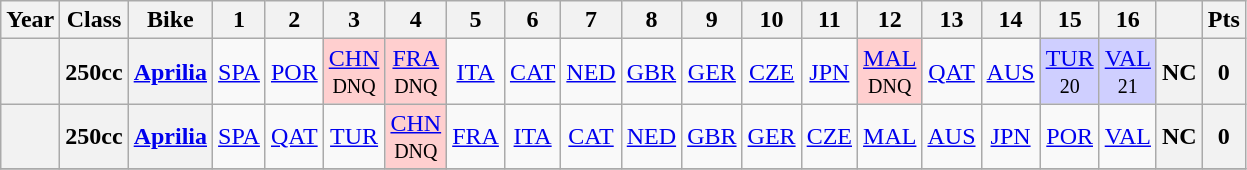<table class="wikitable" style="text-align:center">
<tr>
<th>Year</th>
<th>Class</th>
<th>Bike</th>
<th>1</th>
<th>2</th>
<th>3</th>
<th>4</th>
<th>5</th>
<th>6</th>
<th>7</th>
<th>8</th>
<th>9</th>
<th>10</th>
<th>11</th>
<th>12</th>
<th>13</th>
<th>14</th>
<th>15</th>
<th>16</th>
<th></th>
<th>Pts</th>
</tr>
<tr>
<th align="left"></th>
<th align="left">250cc</th>
<th align="left"><a href='#'>Aprilia</a></th>
<td><a href='#'>SPA</a></td>
<td><a href='#'>POR</a></td>
<td style="background:#ffcfcf;"><a href='#'>CHN</a><br><small>DNQ</small></td>
<td style="background:#ffcfcf;"><a href='#'>FRA</a><br><small>DNQ</small></td>
<td><a href='#'>ITA</a></td>
<td><a href='#'>CAT</a></td>
<td><a href='#'>NED</a></td>
<td><a href='#'>GBR</a></td>
<td><a href='#'>GER</a></td>
<td><a href='#'>CZE</a></td>
<td><a href='#'>JPN</a></td>
<td style="background:#ffcfcf;"><a href='#'>MAL</a><br><small>DNQ</small></td>
<td><a href='#'>QAT</a></td>
<td><a href='#'>AUS</a></td>
<td style="background:#cfcfff;"><a href='#'>TUR</a><br><small>20</small></td>
<td style="background:#cfcfff;"><a href='#'>VAL</a><br><small>21</small></td>
<th>NC</th>
<th>0</th>
</tr>
<tr>
<th align="left"></th>
<th align="left">250cc</th>
<th align="left"><a href='#'>Aprilia</a></th>
<td><a href='#'>SPA</a></td>
<td><a href='#'>QAT</a></td>
<td><a href='#'>TUR</a></td>
<td style="background:#ffcfcf;"><a href='#'>CHN</a><br><small>DNQ</small></td>
<td><a href='#'>FRA</a></td>
<td><a href='#'>ITA</a></td>
<td><a href='#'>CAT</a></td>
<td><a href='#'>NED</a></td>
<td><a href='#'>GBR</a></td>
<td><a href='#'>GER</a></td>
<td><a href='#'>CZE</a></td>
<td><a href='#'>MAL</a></td>
<td><a href='#'>AUS</a></td>
<td><a href='#'>JPN</a></td>
<td><a href='#'>POR</a></td>
<td><a href='#'>VAL</a></td>
<th>NC</th>
<th>0</th>
</tr>
<tr>
</tr>
</table>
